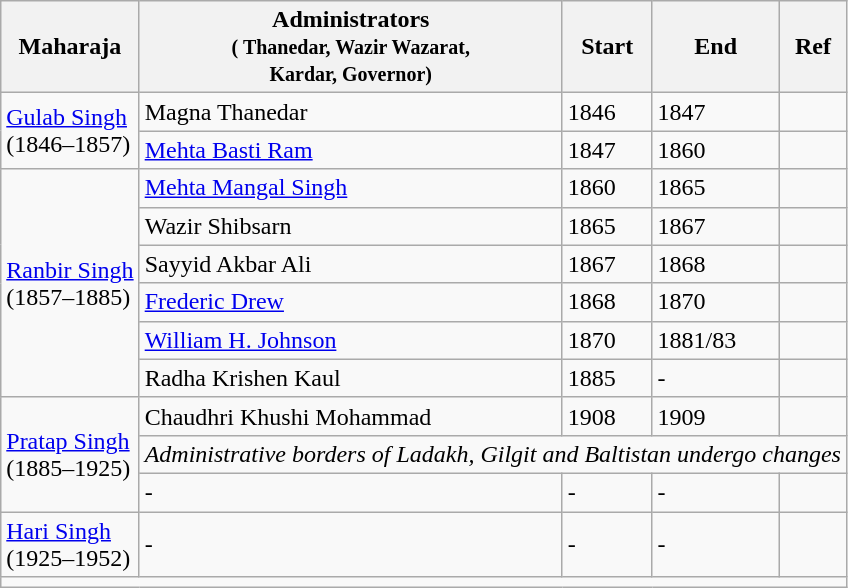<table class="wikitable">
<tr>
<th>Maharaja</th>
<th>Administrators<br><small>( Thanedar, Wazir Wazarat,</small><br><small>Kardar, Governor)</small></th>
<th>Start</th>
<th>End</th>
<th>Ref</th>
</tr>
<tr>
<td rowspan="2"><a href='#'>Gulab Singh</a><br>(1846–1857)</td>
<td>Magna Thanedar</td>
<td>1846</td>
<td>1847</td>
<td></td>
</tr>
<tr>
<td><a href='#'>Mehta Basti Ram</a></td>
<td>1847</td>
<td>1860</td>
<td></td>
</tr>
<tr>
<td rowspan="6"><a href='#'>Ranbir Singh</a><br>(1857–1885)</td>
<td><a href='#'>Mehta Mangal Singh</a></td>
<td>1860</td>
<td>1865</td>
<td></td>
</tr>
<tr>
<td>Wazir Shibsarn</td>
<td>1865</td>
<td>1867</td>
<td></td>
</tr>
<tr>
<td>Sayyid Akbar Ali</td>
<td>1867</td>
<td>1868</td>
<td></td>
</tr>
<tr>
<td><a href='#'>Frederic Drew</a></td>
<td>1868</td>
<td>1870</td>
<td></td>
</tr>
<tr>
<td><a href='#'>William H. Johnson</a></td>
<td>1870</td>
<td>1881/83</td>
<td></td>
</tr>
<tr>
<td>Radha Krishen Kaul</td>
<td>1885</td>
<td>-</td>
<td></td>
</tr>
<tr>
<td rowspan="3"><a href='#'>Pratap Singh</a><br>(1885–1925)</td>
<td>Chaudhri Khushi Mohammad</td>
<td>1908</td>
<td>1909</td>
<td></td>
</tr>
<tr>
<td colspan="4"><em>Administrative borders of Ladakh, Gilgit and Baltistan undergo changes</em></td>
</tr>
<tr>
<td>-</td>
<td>-</td>
<td>-</td>
<td></td>
</tr>
<tr>
<td><a href='#'>Hari Singh</a><br>(1925–1952)</td>
<td>-</td>
<td>-</td>
<td>-</td>
<td></td>
</tr>
<tr>
<td colspan="5"></td>
</tr>
</table>
